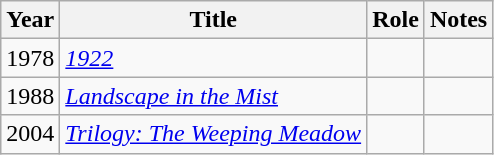<table class="wikitable sortable">
<tr>
<th>Year</th>
<th>Title</th>
<th>Role</th>
<th class="unsortable">Notes</th>
</tr>
<tr>
<td>1978</td>
<td><em><a href='#'>1922</a></em></td>
<td></td>
<td></td>
</tr>
<tr>
<td>1988</td>
<td><em><a href='#'>Landscape in the Mist</a></em></td>
<td></td>
<td></td>
</tr>
<tr>
<td>2004</td>
<td><em><a href='#'>Trilogy: The Weeping Meadow</a></em></td>
<td></td>
<td></td>
</tr>
</table>
